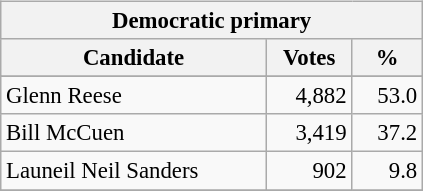<table class="wikitable" align="left" style="margin: 1em 1em 1em 0; font-size: 95%;">
<tr>
<th colspan="3">Democratic primary</th>
</tr>
<tr>
<th colspan="1" style="width: 170px">Candidate</th>
<th style="width: 50px">Votes</th>
<th style="width: 40px">%</th>
</tr>
<tr>
</tr>
<tr>
<td>Glenn Reese</td>
<td align="right">4,882</td>
<td align="right">53.0</td>
</tr>
<tr>
<td>Bill McCuen</td>
<td align="right">3,419</td>
<td align="right">37.2</td>
</tr>
<tr>
<td>Launeil Neil Sanders</td>
<td align="right">902</td>
<td align="right">9.8</td>
</tr>
<tr>
</tr>
</table>
